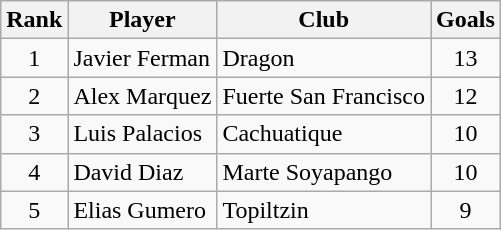<table class="wikitable" style="text-align:center">
<tr>
<th>Rank</th>
<th>Player</th>
<th>Club</th>
<th>Goals</th>
</tr>
<tr>
<td>1</td>
<td align="left"> Javier Ferman</td>
<td align="left">Dragon</td>
<td>13</td>
</tr>
<tr>
<td>2</td>
<td align="left"> Alex Marquez</td>
<td align="left">Fuerte San Francisco</td>
<td>12</td>
</tr>
<tr>
<td>3</td>
<td align="left"> Luis Palacios</td>
<td align="left">Cachuatique</td>
<td>10</td>
</tr>
<tr>
<td>4</td>
<td align="left"> David Diaz</td>
<td align="left">Marte Soyapango</td>
<td>10</td>
</tr>
<tr>
<td>5</td>
<td align="left"> Elias Gumero</td>
<td align="left">Topiltzin</td>
<td>9</td>
</tr>
</table>
